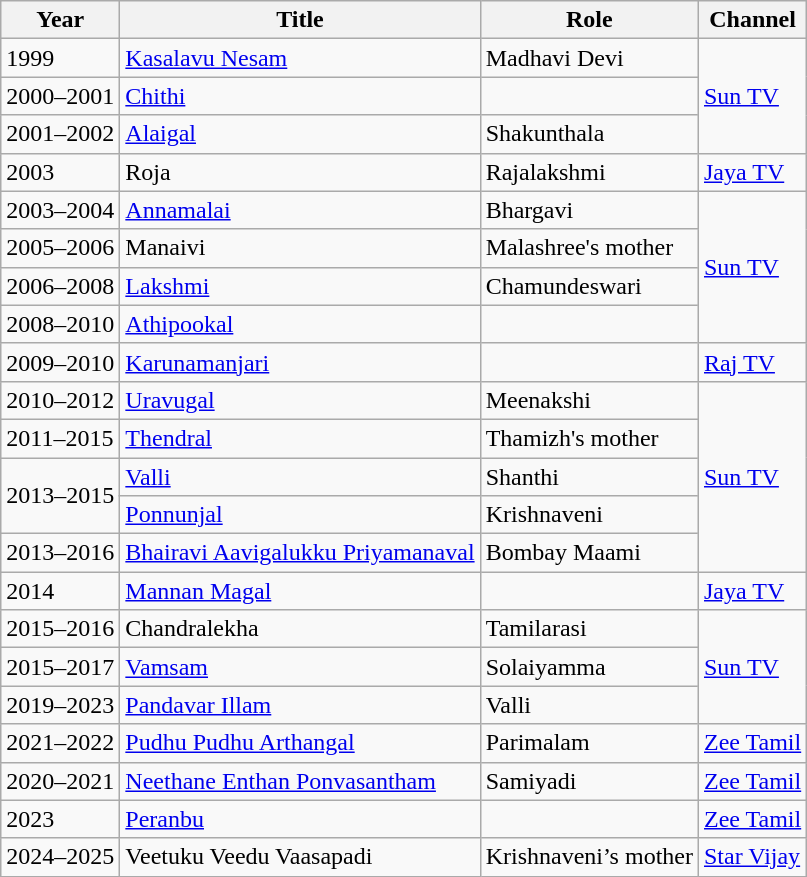<table class="wikitable">
<tr>
<th>Year</th>
<th>Title</th>
<th>Role</th>
<th>Channel</th>
</tr>
<tr>
<td>1999</td>
<td><a href='#'>Kasalavu Nesam</a></td>
<td>Madhavi Devi</td>
<td rowspan="3"><a href='#'>Sun TV</a></td>
</tr>
<tr>
<td>2000–2001</td>
<td><a href='#'>Chithi</a></td>
<td></td>
</tr>
<tr>
<td>2001–2002</td>
<td><a href='#'>Alaigal</a></td>
<td>Shakunthala</td>
</tr>
<tr>
<td>2003</td>
<td>Roja</td>
<td>Rajalakshmi</td>
<td><a href='#'>Jaya TV</a></td>
</tr>
<tr>
<td>2003–2004</td>
<td><a href='#'>Annamalai</a></td>
<td>Bhargavi</td>
<td rowspan="4"><a href='#'>Sun TV</a></td>
</tr>
<tr>
<td>2005–2006</td>
<td>Manaivi</td>
<td>Malashree's mother</td>
</tr>
<tr>
<td>2006–2008</td>
<td><a href='#'>Lakshmi</a></td>
<td>Chamundeswari</td>
</tr>
<tr>
<td>2008–2010</td>
<td><a href='#'>Athipookal</a></td>
<td></td>
</tr>
<tr>
<td>2009–2010</td>
<td><a href='#'>Karunamanjari</a></td>
<td></td>
<td><a href='#'>Raj TV</a></td>
</tr>
<tr>
<td>2010–2012</td>
<td><a href='#'>Uravugal</a></td>
<td>Meenakshi</td>
<td rowspan="5"><a href='#'>Sun TV</a></td>
</tr>
<tr>
<td>2011–2015</td>
<td><a href='#'>Thendral</a></td>
<td>Thamizh's mother</td>
</tr>
<tr>
<td rowspan=2>2013–2015</td>
<td><a href='#'>Valli</a></td>
<td>Shanthi</td>
</tr>
<tr>
<td><a href='#'>Ponnunjal</a></td>
<td>Krishnaveni</td>
</tr>
<tr>
<td>2013–2016</td>
<td><a href='#'>Bhairavi Aavigalukku Priyamanaval</a></td>
<td>Bombay Maami</td>
</tr>
<tr>
<td>2014</td>
<td><a href='#'>Mannan Magal</a></td>
<td></td>
<td><a href='#'>Jaya TV</a></td>
</tr>
<tr>
<td>2015–2016</td>
<td>Chandralekha</td>
<td>Tamilarasi</td>
<td rowspan="3"><a href='#'>Sun TV</a></td>
</tr>
<tr>
<td>2015–2017</td>
<td><a href='#'>Vamsam</a></td>
<td>Solaiyamma</td>
</tr>
<tr>
<td>2019–2023</td>
<td><a href='#'>Pandavar Illam</a></td>
<td>Valli</td>
</tr>
<tr>
<td>2021–2022</td>
<td><a href='#'>Pudhu Pudhu Arthangal</a></td>
<td>Parimalam</td>
<td><a href='#'>Zee Tamil</a></td>
</tr>
<tr>
<td>2020–2021</td>
<td><a href='#'>Neethane Enthan Ponvasantham</a></td>
<td>Samiyadi</td>
<td><a href='#'>Zee Tamil</a></td>
</tr>
<tr>
<td>2023</td>
<td><a href='#'>Peranbu</a></td>
<td></td>
<td><a href='#'>Zee Tamil</a></td>
</tr>
<tr>
<td>2024–2025</td>
<td>Veetuku Veedu Vaasapadi</td>
<td>Krishnaveni’s mother</td>
<td><a href='#'>Star Vijay</a></td>
</tr>
</table>
